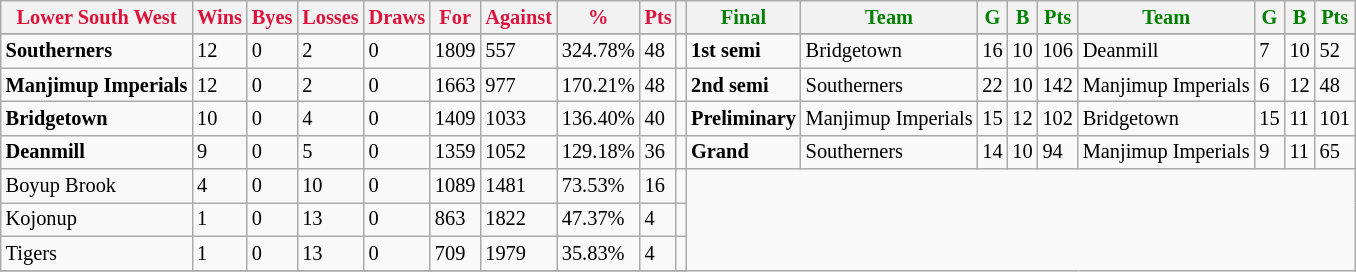<table style="font-size: 85%; text-align: left;" class="wikitable">
<tr>
<th style="color:crimson">Lower South West</th>
<th style="color:crimson">Wins</th>
<th style="color:crimson">Byes</th>
<th style="color:crimson">Losses</th>
<th style="color:crimson">Draws</th>
<th style="color:crimson">For</th>
<th style="color:crimson">Against</th>
<th style="color:crimson">%</th>
<th style="color:crimson">Pts</th>
<th></th>
<th style="color:green">Final</th>
<th style="color:green">Team</th>
<th style="color:green">G</th>
<th style="color:green">B</th>
<th style="color:green">Pts</th>
<th style="color:green">Team</th>
<th style="color:green">G</th>
<th style="color:green">B</th>
<th style="color:green">Pts</th>
</tr>
<tr>
</tr>
<tr>
</tr>
<tr>
<td><strong>	Southerners	</strong></td>
<td>12</td>
<td>0</td>
<td>2</td>
<td>0</td>
<td>1809</td>
<td>557</td>
<td>324.78%</td>
<td>48</td>
<td></td>
<td><strong>1st semi</strong></td>
<td>Bridgetown</td>
<td>16</td>
<td>10</td>
<td>106</td>
<td>Deanmill</td>
<td>7</td>
<td>10</td>
<td>52</td>
</tr>
<tr>
<td><strong>	Manjimup Imperials	</strong></td>
<td>12</td>
<td>0</td>
<td>2</td>
<td>0</td>
<td>1663</td>
<td>977</td>
<td>170.21%</td>
<td>48</td>
<td></td>
<td><strong>2nd semi</strong></td>
<td>Southerners</td>
<td>22</td>
<td>10</td>
<td>142</td>
<td>Manjimup Imperials</td>
<td>6</td>
<td>12</td>
<td>48</td>
</tr>
<tr>
<td><strong>	Bridgetown	</strong></td>
<td>10</td>
<td>0</td>
<td>4</td>
<td>0</td>
<td>1409</td>
<td>1033</td>
<td>136.40%</td>
<td>40</td>
<td></td>
<td><strong>Preliminary</strong></td>
<td>Manjimup Imperials</td>
<td>15</td>
<td>12</td>
<td>102</td>
<td>Bridgetown</td>
<td>15</td>
<td>11</td>
<td>101</td>
</tr>
<tr>
<td><strong>	Deanmill	</strong></td>
<td>9</td>
<td>0</td>
<td>5</td>
<td>0</td>
<td>1359</td>
<td>1052</td>
<td>129.18%</td>
<td>36</td>
<td></td>
<td><strong>Grand</strong></td>
<td>Southerners</td>
<td>14</td>
<td>10</td>
<td>94</td>
<td>Manjimup Imperials</td>
<td>9</td>
<td>11</td>
<td>65</td>
</tr>
<tr>
<td>Boyup Brook</td>
<td>4</td>
<td>0</td>
<td>10</td>
<td>0</td>
<td>1089</td>
<td>1481</td>
<td>73.53%</td>
<td>16</td>
<td></td>
</tr>
<tr>
<td>Kojonup</td>
<td>1</td>
<td>0</td>
<td>13</td>
<td>0</td>
<td>863</td>
<td>1822</td>
<td>47.37%</td>
<td>4</td>
<td></td>
</tr>
<tr>
<td>Tigers</td>
<td>1</td>
<td>0</td>
<td>13</td>
<td>0</td>
<td>709</td>
<td>1979</td>
<td>35.83%</td>
<td>4</td>
<td></td>
</tr>
<tr>
</tr>
</table>
